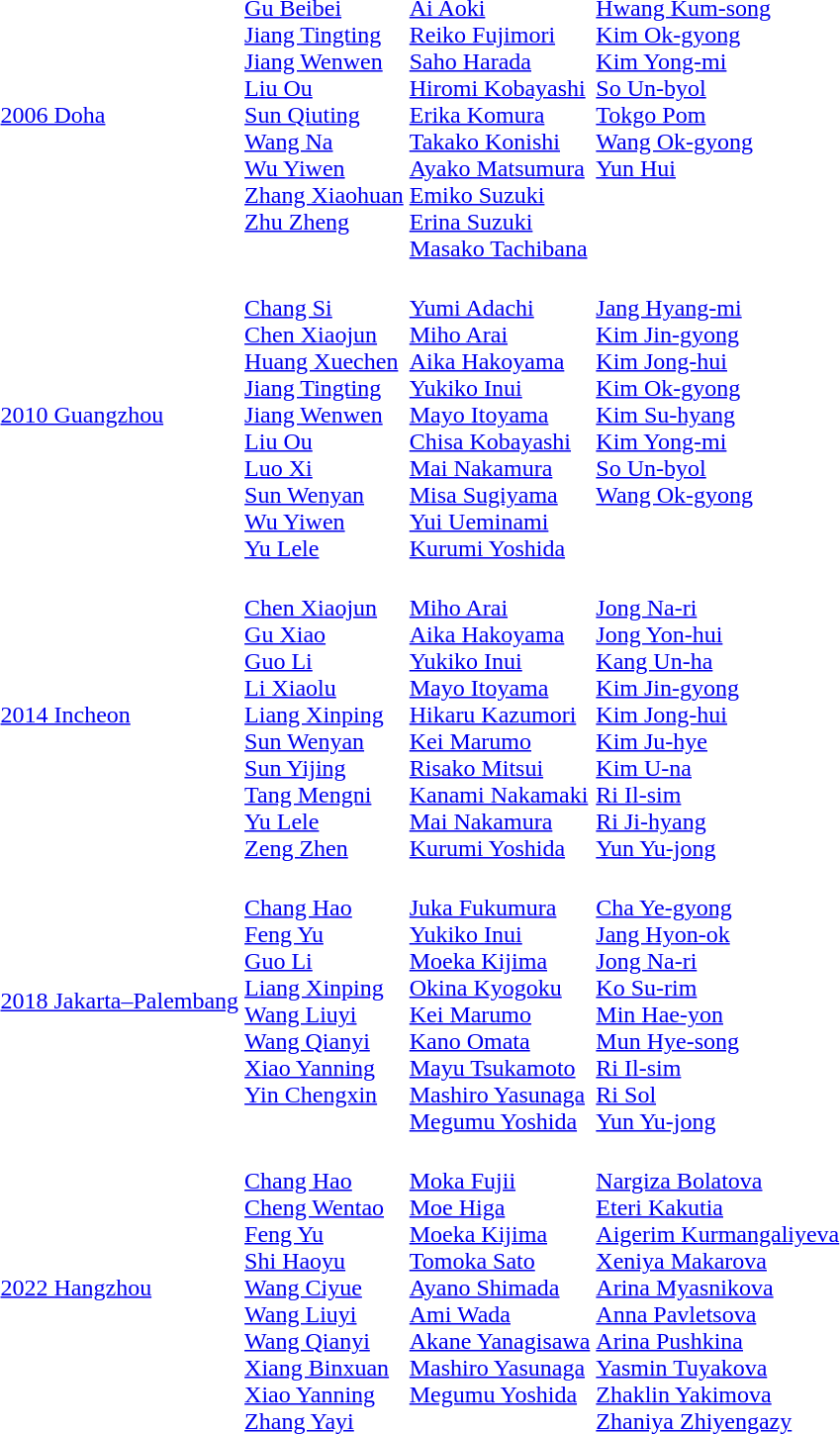<table>
<tr>
<td><a href='#'>2006 Doha</a></td>
<td valign=top><br><a href='#'>Gu Beibei</a><br><a href='#'>Jiang Tingting</a><br><a href='#'>Jiang Wenwen</a><br><a href='#'>Liu Ou</a><br><a href='#'>Sun Qiuting</a><br><a href='#'>Wang Na</a><br><a href='#'>Wu Yiwen</a><br><a href='#'>Zhang Xiaohuan</a><br><a href='#'>Zhu Zheng</a></td>
<td><br><a href='#'>Ai Aoki</a><br><a href='#'>Reiko Fujimori</a><br><a href='#'>Saho Harada</a><br><a href='#'>Hiromi Kobayashi</a><br><a href='#'>Erika Komura</a><br><a href='#'>Takako Konishi</a><br><a href='#'>Ayako Matsumura</a><br><a href='#'>Emiko Suzuki</a><br><a href='#'>Erina Suzuki</a><br><a href='#'>Masako Tachibana</a></td>
<td valign=top><br><a href='#'>Hwang Kum-song</a><br><a href='#'>Kim Ok-gyong</a><br><a href='#'>Kim Yong-mi</a><br><a href='#'>So Un-byol</a><br><a href='#'>Tokgo Pom</a><br><a href='#'>Wang Ok-gyong</a><br><a href='#'>Yun Hui</a></td>
</tr>
<tr>
<td><a href='#'>2010 Guangzhou</a></td>
<td><br><a href='#'>Chang Si</a><br><a href='#'>Chen Xiaojun</a><br><a href='#'>Huang Xuechen</a><br><a href='#'>Jiang Tingting</a><br><a href='#'>Jiang Wenwen</a><br><a href='#'>Liu Ou</a><br><a href='#'>Luo Xi</a><br><a href='#'>Sun Wenyan</a><br><a href='#'>Wu Yiwen</a><br><a href='#'>Yu Lele</a></td>
<td><br><a href='#'>Yumi Adachi</a><br><a href='#'>Miho Arai</a><br><a href='#'>Aika Hakoyama</a><br><a href='#'>Yukiko Inui</a><br><a href='#'>Mayo Itoyama</a><br><a href='#'>Chisa Kobayashi</a><br><a href='#'>Mai Nakamura</a><br><a href='#'>Misa Sugiyama</a><br><a href='#'>Yui Ueminami</a><br><a href='#'>Kurumi Yoshida</a></td>
<td valign=top><br><a href='#'>Jang Hyang-mi</a><br><a href='#'>Kim Jin-gyong</a><br><a href='#'>Kim Jong-hui</a><br><a href='#'>Kim Ok-gyong</a><br><a href='#'>Kim Su-hyang</a><br><a href='#'>Kim Yong-mi</a><br><a href='#'>So Un-byol</a><br><a href='#'>Wang Ok-gyong</a></td>
</tr>
<tr>
<td><a href='#'>2014 Incheon</a></td>
<td><br><a href='#'>Chen Xiaojun</a><br><a href='#'>Gu Xiao</a><br><a href='#'>Guo Li</a><br><a href='#'>Li Xiaolu</a><br><a href='#'>Liang Xinping</a><br><a href='#'>Sun Wenyan</a><br><a href='#'>Sun Yijing</a><br><a href='#'>Tang Mengni</a><br><a href='#'>Yu Lele</a><br><a href='#'>Zeng Zhen</a></td>
<td><br><a href='#'>Miho Arai</a><br><a href='#'>Aika Hakoyama</a><br><a href='#'>Yukiko Inui</a><br><a href='#'>Mayo Itoyama</a><br><a href='#'>Hikaru Kazumori</a><br><a href='#'>Kei Marumo</a><br><a href='#'>Risako Mitsui</a><br><a href='#'>Kanami Nakamaki</a><br><a href='#'>Mai Nakamura</a><br><a href='#'>Kurumi Yoshida</a></td>
<td><br><a href='#'>Jong Na-ri</a><br><a href='#'>Jong Yon-hui</a><br><a href='#'>Kang Un-ha</a><br><a href='#'>Kim Jin-gyong</a><br><a href='#'>Kim Jong-hui</a><br><a href='#'>Kim Ju-hye</a><br><a href='#'>Kim U-na</a><br><a href='#'>Ri Il-sim</a><br><a href='#'>Ri Ji-hyang</a><br><a href='#'>Yun Yu-jong</a></td>
</tr>
<tr>
<td><a href='#'>2018 Jakarta–Palembang</a></td>
<td valign=top><br><a href='#'>Chang Hao</a><br><a href='#'>Feng Yu</a><br><a href='#'>Guo Li</a><br><a href='#'>Liang Xinping</a><br><a href='#'>Wang Liuyi</a><br><a href='#'>Wang Qianyi</a><br><a href='#'>Xiao Yanning</a><br><a href='#'>Yin Chengxin</a></td>
<td><br><a href='#'>Juka Fukumura</a><br><a href='#'>Yukiko Inui</a><br><a href='#'>Moeka Kijima</a><br><a href='#'>Okina Kyogoku</a><br><a href='#'>Kei Marumo</a><br><a href='#'>Kano Omata</a><br><a href='#'>Mayu Tsukamoto</a><br><a href='#'>Mashiro Yasunaga</a><br><a href='#'>Megumu Yoshida</a></td>
<td><br><a href='#'>Cha Ye-gyong</a><br><a href='#'>Jang Hyon-ok</a><br><a href='#'>Jong Na-ri</a><br><a href='#'>Ko Su-rim</a><br><a href='#'>Min Hae-yon</a><br><a href='#'>Mun Hye-song</a><br><a href='#'>Ri Il-sim</a><br><a href='#'>Ri Sol</a><br><a href='#'>Yun Yu-jong</a></td>
</tr>
<tr>
<td><a href='#'>2022 Hangzhou</a></td>
<td><br><a href='#'>Chang Hao</a><br><a href='#'>Cheng Wentao</a><br><a href='#'>Feng Yu</a><br><a href='#'>Shi Haoyu</a><br><a href='#'>Wang Ciyue</a><br><a href='#'>Wang Liuyi</a><br><a href='#'>Wang Qianyi</a><br><a href='#'>Xiang Binxuan</a><br><a href='#'>Xiao Yanning</a><br><a href='#'>Zhang Yayi</a></td>
<td valign=top><br><a href='#'>Moka Fujii</a><br><a href='#'>Moe Higa</a><br><a href='#'>Moeka Kijima</a><br><a href='#'>Tomoka Sato</a><br><a href='#'>Ayano Shimada</a> <br><a href='#'>Ami Wada</a><br><a href='#'>Akane Yanagisawa</a><br><a href='#'>Mashiro Yasunaga</a><br><a href='#'>Megumu Yoshida</a></td>
<td><br><a href='#'>Nargiza Bolatova</a><br><a href='#'>Eteri Kakutia</a><br><a href='#'>Aigerim Kurmangaliyeva</a><br><a href='#'>Xeniya Makarova</a><br><a href='#'>Arina Myasnikova</a><br><a href='#'>Anna Pavletsova</a><br><a href='#'>Arina Pushkina</a><br><a href='#'>Yasmin Tuyakova</a><br><a href='#'>Zhaklin Yakimova</a><br><a href='#'>Zhaniya Zhiyengazy</a></td>
</tr>
</table>
